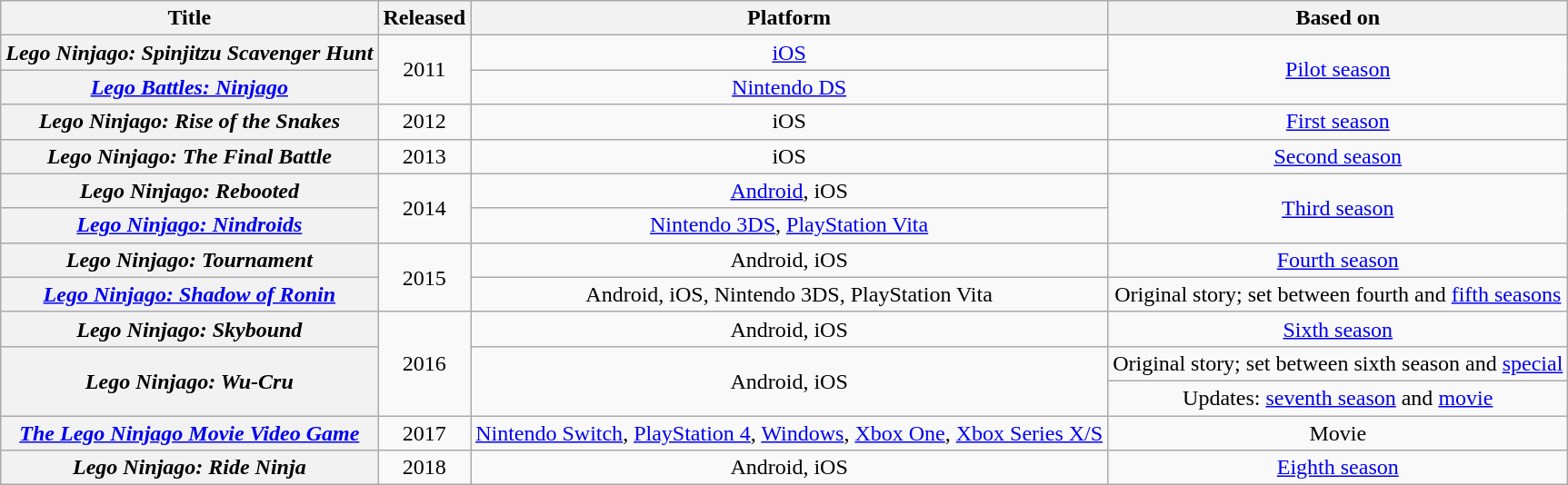<table class="wikitable sortable plainrowheaders" style="text-align: center">
<tr>
<th>Title</th>
<th>Released</th>
<th>Platform</th>
<th>Based on</th>
</tr>
<tr>
<th scope="row"><em>Lego Ninjago: Spinjitzu Scavenger Hunt</em></th>
<td rowspan="2">2011</td>
<td><a href='#'>iOS</a></td>
<td rowspan="2"><a href='#'>Pilot season</a></td>
</tr>
<tr>
<th scope="row"><em><a href='#'>Lego Battles: Ninjago</a></em></th>
<td><a href='#'>Nintendo DS</a></td>
</tr>
<tr>
<th scope="row"><em>Lego Ninjago: Rise of the Snakes</em></th>
<td>2012</td>
<td>iOS</td>
<td><a href='#'>First season</a></td>
</tr>
<tr>
<th scope="row"><em>Lego Ninjago: The Final Battle</em></th>
<td>2013</td>
<td>iOS</td>
<td><a href='#'>Second season</a></td>
</tr>
<tr>
<th scope="row"><em>Lego Ninjago: Rebooted</em></th>
<td rowspan="2">2014</td>
<td><a href='#'>Android</a>, iOS</td>
<td rowspan="2"><a href='#'>Third season</a></td>
</tr>
<tr>
<th scope="row"><em><a href='#'>Lego Ninjago: Nindroids</a></em></th>
<td><a href='#'>Nintendo 3DS</a>, <a href='#'>PlayStation Vita</a></td>
</tr>
<tr>
<th scope="row"><em>Lego Ninjago: Tournament</em></th>
<td rowspan="2">2015</td>
<td>Android, iOS</td>
<td><a href='#'>Fourth season</a></td>
</tr>
<tr>
<th scope="row"><em><a href='#'>Lego Ninjago: Shadow of Ronin</a></em></th>
<td>Android, iOS, Nintendo 3DS, PlayStation Vita</td>
<td>Original story; set between fourth and <a href='#'>fifth seasons</a></td>
</tr>
<tr>
<th scope="row"><em>Lego Ninjago: Skybound</em></th>
<td rowspan="3">2016</td>
<td>Android, iOS</td>
<td><a href='#'>Sixth season</a></td>
</tr>
<tr>
<th scope="row" rowspan="2"><em>Lego Ninjago: Wu-Cru</em></th>
<td rowspan="2">Android, iOS</td>
<td>Original story; set between sixth season and <a href='#'>special</a></td>
</tr>
<tr>
<td>Updates: <a href='#'>seventh season</a> and <a href='#'>movie</a></td>
</tr>
<tr>
<th scope="row"><em><a href='#'>The Lego Ninjago Movie Video Game</a></em></th>
<td>2017</td>
<td><a href='#'>Nintendo Switch</a>, <a href='#'>PlayStation 4</a>, <a href='#'>Windows</a>, <a href='#'>Xbox One</a>, <a href='#'>Xbox Series X/S</a></td>
<td>Movie</td>
</tr>
<tr>
<th scope="row"><em>Lego Ninjago: Ride Ninja</em></th>
<td>2018</td>
<td>Android, iOS</td>
<td><a href='#'>Eighth season</a></td>
</tr>
</table>
